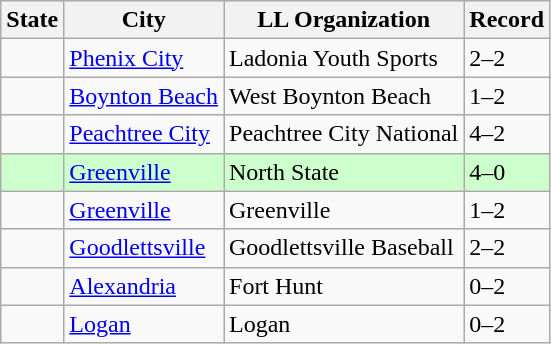<table class="wikitable">
<tr>
<th>State</th>
<th>City</th>
<th>LL Organization</th>
<th>Record</th>
</tr>
<tr>
<td><strong></strong></td>
<td><a href='#'>Phenix City</a></td>
<td>Ladonia Youth Sports</td>
<td>2–2</td>
</tr>
<tr>
<td><strong></strong></td>
<td><a href='#'>Boynton Beach</a></td>
<td>West Boynton Beach</td>
<td>1–2</td>
</tr>
<tr>
<td><strong></strong></td>
<td><a href='#'>Peachtree City</a></td>
<td>Peachtree City National</td>
<td>4–2</td>
</tr>
<tr bgcolor="ccffcc">
<td><strong></strong></td>
<td><a href='#'>Greenville</a></td>
<td>North State</td>
<td>4–0</td>
</tr>
<tr>
<td><strong></strong></td>
<td><a href='#'>Greenville</a></td>
<td>Greenville</td>
<td>1–2</td>
</tr>
<tr>
<td><strong></strong></td>
<td><a href='#'>Goodlettsville</a></td>
<td>Goodlettsville Baseball</td>
<td>2–2</td>
</tr>
<tr>
<td><strong></strong></td>
<td><a href='#'>Alexandria</a></td>
<td>Fort Hunt</td>
<td>0–2</td>
</tr>
<tr>
<td><strong></strong></td>
<td><a href='#'>Logan</a></td>
<td>Logan</td>
<td>0–2</td>
</tr>
</table>
